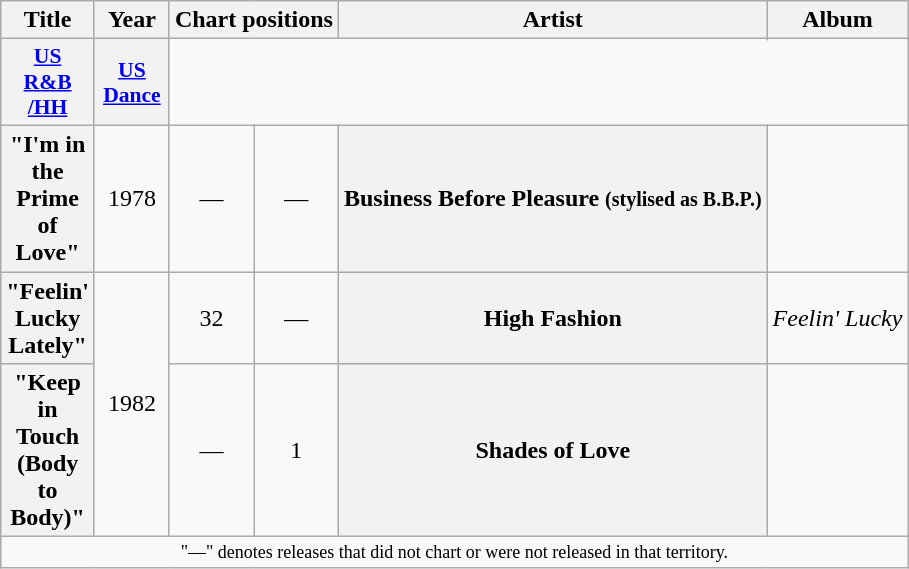<table class="wikitable plainrowheaders" style="text-align:center;" border="1">
<tr>
<th scope="col" rowspan="2">Title</th>
<th scope="col" rowspan="2">Year</th>
<th scope="col" colspan="2">Chart positions</th>
<th scope="col" rowspan="2">Artist</th>
<th rowspan="2">Album</th>
</tr>
<tr>
</tr>
<tr>
<th scope="col" style="width:3em;font-size:90%;"><a href='#'>US<br>R&B<br>/HH</a><br></th>
<th scope="col" style="width:3em;font-size:90%;"><a href='#'>US<br>Dance</a><br></th>
</tr>
<tr>
<th scope="row">"I'm in the Prime of Love"</th>
<td>1978</td>
<td>—</td>
<td>—</td>
<th scope="row">Business Before Pleasure <small>(stylised as B.B.P.)</small></th>
<td></td>
</tr>
<tr>
<th scope="row">"Feelin' Lucky Lately"</th>
<td rowspan="2">1982</td>
<td>32</td>
<td>—</td>
<th scope="row">High Fashion</th>
<td><em>Feelin' Lucky</em></td>
</tr>
<tr>
<th scope="row">"Keep in Touch (Body to Body)"</th>
<td>—</td>
<td>1</td>
<th scope="row">Shades of Love</th>
<td></td>
</tr>
<tr>
<td colspan="7" style="text-align:center; font-size:9pt;">"—" denotes releases that did not chart or were not released in that territory.</td>
</tr>
</table>
